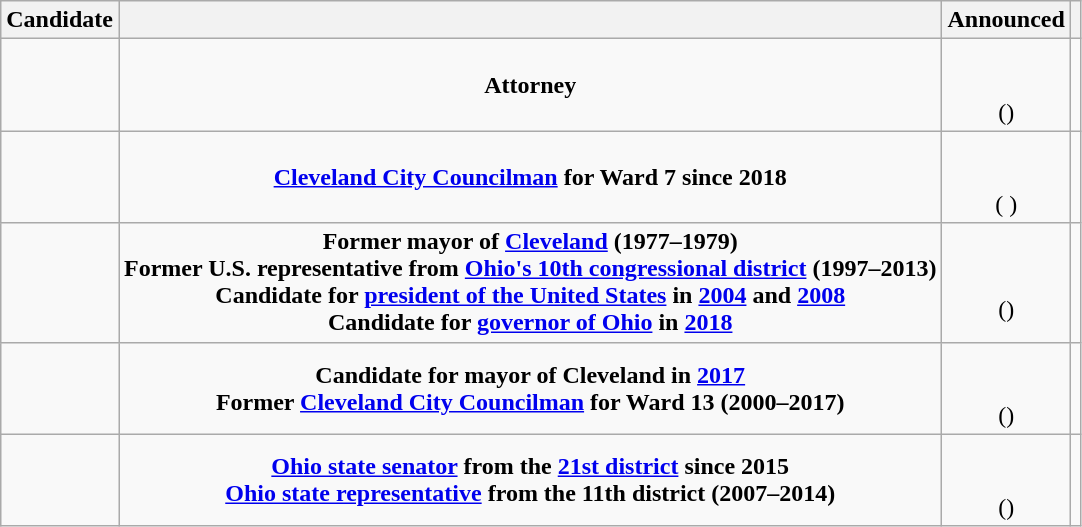<table class="wikitable sortable" style="text-align:center">
<tr>
<th>Candidate</th>
<th class="unsortable"></th>
<th>Announced</th>
<th class="unsortable"></th>
</tr>
<tr>
<td></td>
<td><strong>Attorney</strong></td>
<td><br><br>()</td>
<td></td>
</tr>
<tr>
<td></td>
<td><strong><a href='#'>Cleveland City Councilman</a> for Ward 7 since 2018</strong></td>
<td><br><br>( )</td>
<td></td>
</tr>
<tr>
<td></td>
<td><strong>Former mayor of <a href='#'>Cleveland</a> (1977–1979)</strong><br><strong>Former U.S. representative from <a href='#'>Ohio's 10th congressional district</a> (1997–2013)</strong><br>
<strong>Candidate for <a href='#'>president of the United States</a> in <a href='#'>2004</a> and <a href='#'>2008</a></strong><br>
<strong>Candidate for <a href='#'>governor of Ohio</a> in <a href='#'>2018</a></strong></td>
<td><br><br>()</td>
<td></td>
</tr>
<tr>
<td></td>
<td><strong>Candidate for mayor of Cleveland in <a href='#'>2017</a></strong><br><strong>Former <a href='#'>Cleveland City Councilman</a> for Ward 13 (2000–2017)</strong></td>
<td><br><br>()</td>
<td></td>
</tr>
<tr>
<td></td>
<td><strong><a href='#'>Ohio state senator</a> from the <a href='#'>21st district</a> since 2015</strong><br><strong><a href='#'>Ohio state representative</a> from the 11th district (2007–2014)</strong></td>
<td><br><br>()</td>
<td></td>
</tr>
</table>
